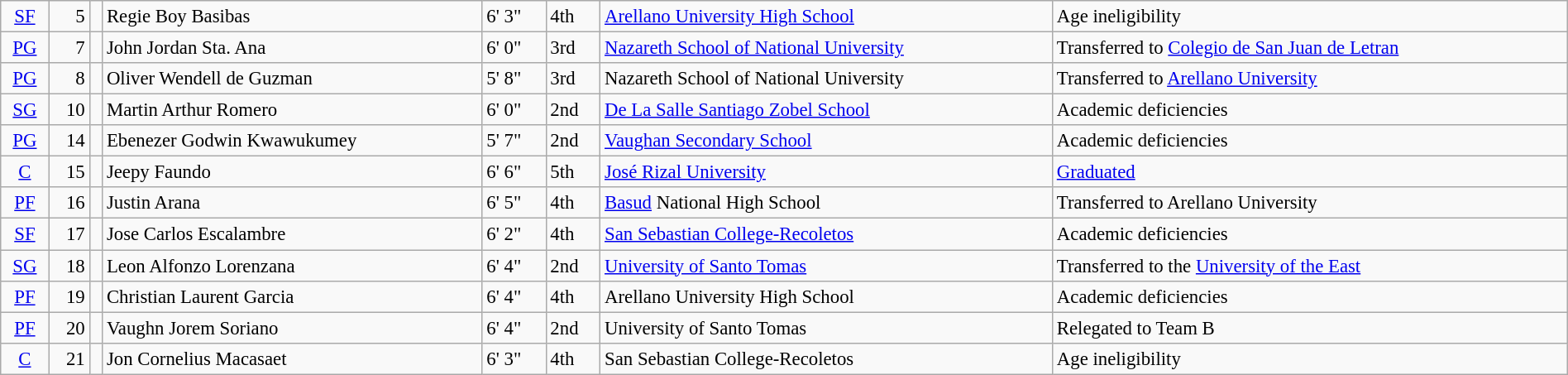<table class=wikitable width=100% style=font-size:95%>
<tr>
<td align=center><a href='#'>SF</a></td>
<td align=right>5</td>
<td></td>
<td>Regie Boy Basibas</td>
<td>6' 3"</td>
<td>4th</td>
<td><a href='#'>Arellano University High School</a></td>
<td>Age ineligibility</td>
</tr>
<tr>
<td align=center><a href='#'>PG</a></td>
<td align=right>7</td>
<td></td>
<td>John Jordan Sta. Ana</td>
<td>6' 0"</td>
<td>3rd</td>
<td><a href='#'>Nazareth School of National University</a></td>
<td>Transferred to <a href='#'>Colegio de San Juan de Letran</a></td>
</tr>
<tr>
<td align=center><a href='#'>PG</a></td>
<td align=right>8</td>
<td></td>
<td>Oliver Wendell de Guzman</td>
<td>5' 8"</td>
<td>3rd</td>
<td>Nazareth School of National University</td>
<td>Transferred to <a href='#'>Arellano University</a></td>
</tr>
<tr>
<td align=center><a href='#'>SG</a></td>
<td align=right>10</td>
<td></td>
<td>Martin Arthur Romero</td>
<td>6' 0"</td>
<td>2nd</td>
<td><a href='#'>De La Salle Santiago Zobel School</a></td>
<td>Academic deficiencies</td>
</tr>
<tr>
<td align=center><a href='#'>PG</a></td>
<td align=right>14</td>
<td></td>
<td>Ebenezer Godwin Kwawukumey</td>
<td>5' 7"</td>
<td>2nd</td>
<td><a href='#'>Vaughan Secondary School</a></td>
<td>Academic deficiencies</td>
</tr>
<tr>
<td align=center><a href='#'>C</a></td>
<td align=right>15</td>
<td></td>
<td>Jeepy Faundo</td>
<td>6' 6"</td>
<td>5th</td>
<td><a href='#'>José Rizal University</a></td>
<td><a href='#'>Graduated</a></td>
</tr>
<tr>
<td align=center><a href='#'>PF</a></td>
<td align=right>16</td>
<td></td>
<td>Justin Arana</td>
<td>6' 5"</td>
<td>4th</td>
<td><a href='#'>Basud</a> National High School</td>
<td>Transferred to Arellano University</td>
</tr>
<tr>
<td align=center><a href='#'>SF</a></td>
<td align=right>17</td>
<td></td>
<td>Jose Carlos Escalambre</td>
<td>6' 2"</td>
<td>4th</td>
<td><a href='#'>San Sebastian College-Recoletos</a></td>
<td>Academic deficiencies</td>
</tr>
<tr>
<td align=center><a href='#'>SG</a></td>
<td align=right>18</td>
<td></td>
<td>Leon Alfonzo Lorenzana</td>
<td>6' 4"</td>
<td>2nd</td>
<td><a href='#'>University of Santo Tomas</a></td>
<td>Transferred to the <a href='#'>University of the East</a></td>
</tr>
<tr>
<td align=center><a href='#'>PF</a></td>
<td align=right>19</td>
<td></td>
<td>Christian Laurent Garcia</td>
<td>6' 4"</td>
<td>4th</td>
<td>Arellano University High School</td>
<td>Academic deficiencies</td>
</tr>
<tr>
<td align=center><a href='#'>PF</a></td>
<td align=right>20</td>
<td></td>
<td>Vaughn Jorem Soriano</td>
<td>6' 4"</td>
<td>2nd</td>
<td>University of Santo Tomas</td>
<td>Relegated to Team B</td>
</tr>
<tr>
<td align=center><a href='#'>C</a></td>
<td align=right>21</td>
<td></td>
<td>Jon Cornelius Macasaet</td>
<td>6' 3"</td>
<td>4th</td>
<td>San Sebastian College-Recoletos</td>
<td>Age ineligibility</td>
</tr>
</table>
